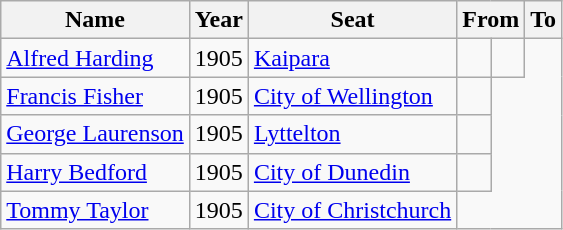<table class="wikitable">
<tr align=center>
<th>Name</th>
<th>Year</th>
<th>Seat</th>
<th colspan=2>From</th>
<th colspan=2>To</th>
</tr>
<tr>
<td><a href='#'>Alfred Harding</a></td>
<td>1905</td>
<td><a href='#'>Kaipara</a></td>
<td></td>
<td></td>
</tr>
<tr>
<td><a href='#'>Francis Fisher</a></td>
<td>1905</td>
<td><a href='#'>City of Wellington</a></td>
<td></td>
</tr>
<tr>
<td><a href='#'>George Laurenson</a></td>
<td>1905</td>
<td><a href='#'>Lyttelton</a></td>
<td></td>
</tr>
<tr>
<td><a href='#'>Harry Bedford</a></td>
<td>1905</td>
<td><a href='#'>City of Dunedin</a></td>
<td></td>
</tr>
<tr>
<td><a href='#'>Tommy Taylor</a></td>
<td>1905</td>
<td><a href='#'>City of Christchurch</a></td>
</tr>
</table>
